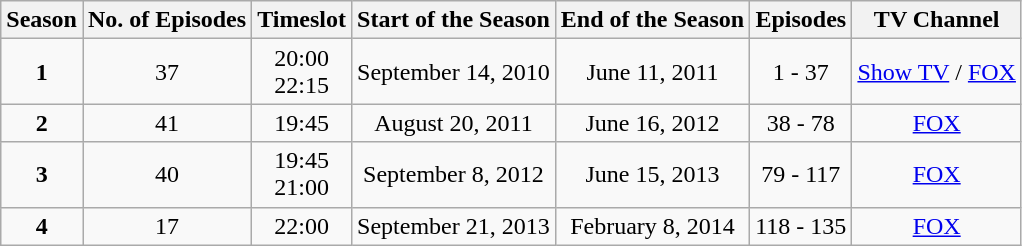<table class="wikitable">
<tr>
<th>Season</th>
<th>No. of Episodes</th>
<th>Timeslot</th>
<th>Start of the Season</th>
<th>End of the Season</th>
<th>Episodes</th>
<th>TV Channel</th>
</tr>
<tr>
<td align="center"><strong>1</strong></td>
<td align="center">37</td>
<td align="center">20:00 <br> 22:15</td>
<td align="center">September 14, 2010</td>
<td align="center">June 11, 2011</td>
<td align="center">1 - 37</td>
<td align="center"><a href='#'>Show TV</a> / <a href='#'>FOX</a></td>
</tr>
<tr>
<td align="center"><strong>2</strong></td>
<td align="center">41</td>
<td align="center">19:45</td>
<td align="center">August 20, 2011</td>
<td align="center">June 16, 2012</td>
<td align="center">38 - 78</td>
<td align="center"><a href='#'>FOX</a></td>
</tr>
<tr>
<td align="center"><strong>3</strong></td>
<td align="center">40</td>
<td align="center">19:45 <br> 21:00</td>
<td align="center">September 8, 2012</td>
<td align="center">June 15, 2013</td>
<td align="center">79 - 117</td>
<td align="center"><a href='#'>FOX</a></td>
</tr>
<tr>
<td align="center"><strong>4</strong></td>
<td align="center">17</td>
<td align="center">22:00</td>
<td align="center">September 21, 2013</td>
<td align="center">February 8, 2014</td>
<td align="center">118 - 135</td>
<td align="center"><a href='#'>FOX</a></td>
</tr>
</table>
